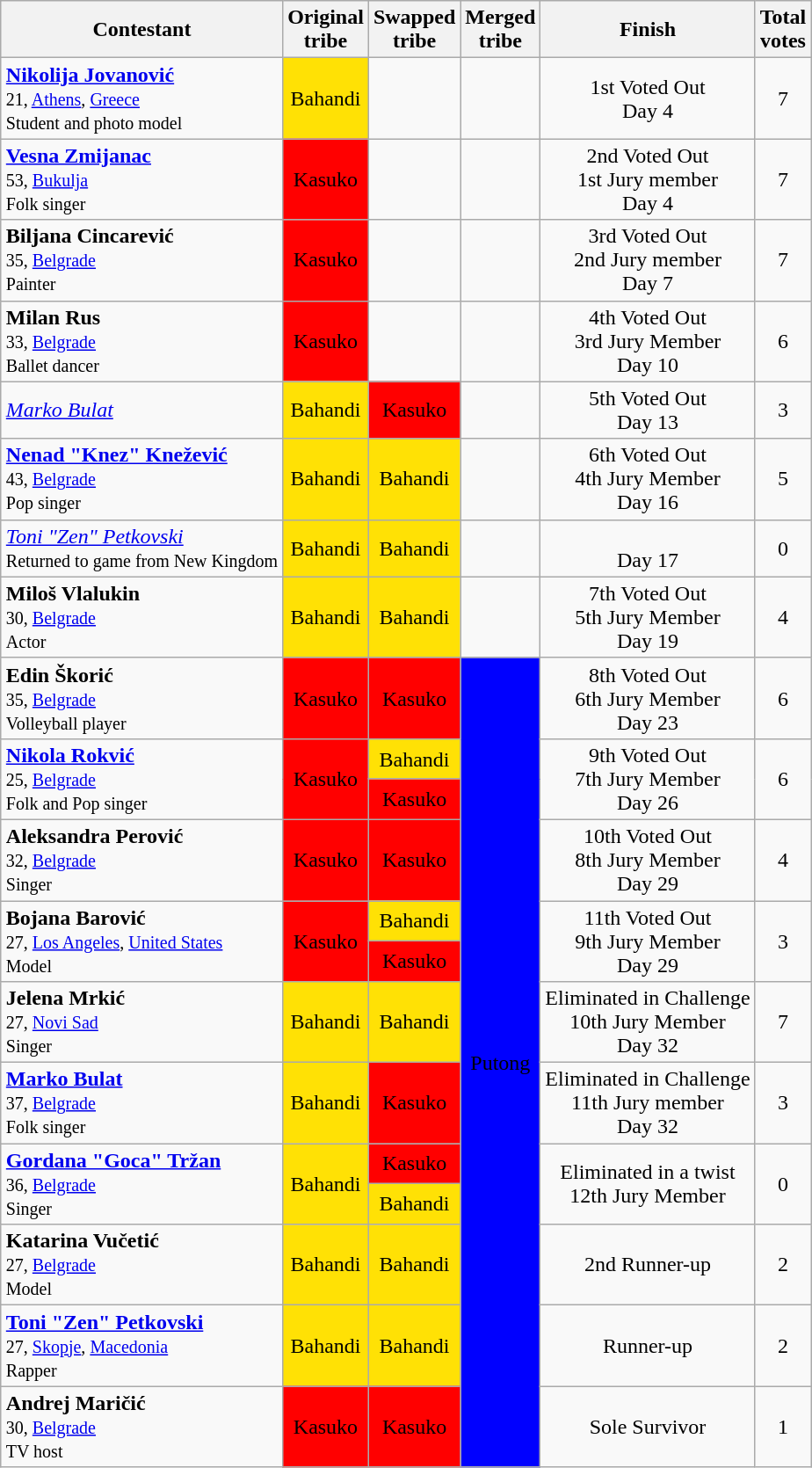<table class="wikitable" style="margin:auto; text-align:center">
<tr>
<th>Contestant</th>
<th>Original<br>tribe</th>
<th>Swapped<br>tribe</th>
<th>Merged<br>tribe</th>
<th>Finish</th>
<th>Total<br>votes</th>
</tr>
<tr>
<td align="left"><strong><a href='#'>Nikolija Jovanović</a></strong><br><small>21, <a href='#'>Athens</a>, <a href='#'>Greece</a><br>Student and photo model</small></td>
<td bgcolor="#FFE105">Bahandi</td>
<td></td>
<td></td>
<td align="center">1st Voted Out<br>Day 4</td>
<td align="center">7</td>
</tr>
<tr>
<td align="left"><strong><a href='#'>Vesna Zmijanac</a></strong><br><small>53, <a href='#'>Bukulja</a><br>Folk singer</small></td>
<td bgcolor="red"><span>Kasuko</span></td>
<td></td>
<td></td>
<td align="center">2nd Voted Out<br>1st Jury member<br>Day 4</td>
<td align="center">7</td>
</tr>
<tr>
<td align="left"><strong>Biljana Cincarević</strong><br><small>35, <a href='#'>Belgrade</a><br>Painter</small></td>
<td bgcolor="red"><span>Kasuko</span></td>
<td></td>
<td></td>
<td align="center">3rd Voted Out<br>2nd Jury member<br>Day 7</td>
<td align="center">7</td>
</tr>
<tr>
<td align="left"><strong>Milan Rus</strong><br><small>33, <a href='#'>Belgrade</a><br>Ballet dancer</small></td>
<td bgcolor="red"><span>Kasuko</span></td>
<td></td>
<td></td>
<td align="center">4th Voted Out<br>3rd Jury Member<br>Day 10</td>
<td align="center">6</td>
</tr>
<tr>
<td align="left"><em><a href='#'>Marko Bulat</a></em><br><small></small></td>
<td bgcolor="#FFE105">Bahandi</td>
<td bgcolor="red"><span>Kasuko</span></td>
<td></td>
<td align="center">5th Voted Out<br>Day 13</td>
<td align="center">3</td>
</tr>
<tr>
<td align="left"><strong><a href='#'>Nenad "Knez" Knežević</a></strong><br><small>43, <a href='#'>Belgrade</a><br>Pop singer</small></td>
<td bgcolor="#FFE105">Bahandi</td>
<td bgcolor="#FFE105">Bahandi</td>
<td></td>
<td align="center">6th Voted Out<br>4th Jury Member<br>Day 16</td>
<td align="center">5</td>
</tr>
<tr>
<td align="left"><em><a href='#'>Toni "Zen" Petkovski</a></em><br><small>Returned to game from New Kingdom</small></td>
<td bgcolor="#FFE105">Bahandi</td>
<td bgcolor="#FFE105">Bahandi</td>
<td></td>
<td align="center"><br>Day 17</td>
<td align="center">0</td>
</tr>
<tr>
<td align="left"><strong>Miloš Vlalukin</strong><br><small>30, <a href='#'>Belgrade</a><br>Actor</small></td>
<td bgcolor="#FFE105">Bahandi</td>
<td bgcolor="#FFE105">Bahandi</td>
<td></td>
<td align="center">7th Voted Out<br>5th Jury Member<br>Day 19</td>
<td align="center">4</td>
</tr>
<tr>
<td align="left"><strong>Edin Škorić</strong><br><small>35, <a href='#'>Belgrade</a><br>Volleyball player</small></td>
<td bgcolor="red"><span>Kasuko</span></td>
<td bgcolor="red"><span>Kasuko</span></td>
<td bgcolor="#0000FF" rowspan=13><span>Putong</span></td>
<td align="center">8th Voted Out<br>6th Jury Member<br>Day 23</td>
<td align="center">6</td>
</tr>
<tr>
<td align="left" rowspan="2"><strong><a href='#'>Nikola Rokvić</a></strong><br><small>25, <a href='#'>Belgrade</a><br>Folk and Pop singer</small></td>
<td bgcolor="red" rowspan="2"><span>Kasuko</span></td>
<td bgcolor="#FFE105">Bahandi</td>
<td align="center" rowspan="2">9th Voted Out<br>7th Jury Member<br>Day 26</td>
<td align="center" rowspan="2">6</td>
</tr>
<tr>
<td bgcolor="red"><span>Kasuko</span></td>
</tr>
<tr>
<td align="left"><strong>Aleksandra Perović</strong><br><small>32, <a href='#'>Belgrade</a><br>Singer</small></td>
<td bgcolor="red"><span>Kasuko</span></td>
<td bgcolor="red"><span>Kasuko</span></td>
<td align="center">10th Voted Out<br>8th Jury Member<br>Day 29</td>
<td align="center">4</td>
</tr>
<tr>
<td align="left" rowspan="2"><strong>Bojana Barović</strong><br><small>27, <a href='#'>Los Angeles</a>, <a href='#'>United States</a><br>Model</small></td>
<td bgcolor="red" rowspan="2"><span>Kasuko</span></td>
<td bgcolor="#FFE105">Bahandi</td>
<td align="center" rowspan="2">11th Voted Out<br>9th Jury Member<br>Day 29</td>
<td align="center" rowspan="2">3</td>
</tr>
<tr>
<td bgcolor="red"><span>Kasuko</span></td>
</tr>
<tr>
<td align="left"><strong>Jelena Mrkić</strong><br><small>27, <a href='#'>Novi Sad</a><br>Singer</small></td>
<td bgcolor="#FFE105">Bahandi</td>
<td bgcolor="#FFE105">Bahandi</td>
<td align="center">Eliminated in Challenge<br>10th Jury Member<br>Day 32</td>
<td align="center">7</td>
</tr>
<tr>
<td align="left"><strong><a href='#'>Marko Bulat</a></strong><br><small>37, <a href='#'>Belgrade</a><br>Folk singer</small></td>
<td bgcolor="#FFE105">Bahandi</td>
<td bgcolor="red"><span>Kasuko</span></td>
<td align="center">Eliminated in Challenge<br>11th Jury member<br>Day 32</td>
<td align="center">3</td>
</tr>
<tr>
<td align="left" rowspan="2"><strong><a href='#'>Gordana "Goca" Tržan</a></strong><br><small>36, <a href='#'>Belgrade</a><br>Singer</small></td>
<td bgcolor="#FFE105" rowspan="2">Bahandi</td>
<td bgcolor="red"><span>Kasuko</span></td>
<td rowspan="2">Eliminated in a twist<br>12th Jury Member</td>
<td rowspan="2">0</td>
</tr>
<tr>
<td bgcolor="#FFE105">Bahandi</td>
</tr>
<tr>
<td align="left"><strong>Katarina Vučetić</strong><br><small>27, <a href='#'>Belgrade</a><br>Model</small></td>
<td bgcolor="#FFE105">Bahandi</td>
<td bgcolor="#FFE105">Bahandi</td>
<td align="center">2nd Runner-up</td>
<td align="center">2</td>
</tr>
<tr>
<td align="left"><strong><a href='#'>Toni "Zen" Petkovski</a></strong><br><small>27, <a href='#'>Skopje</a>, <a href='#'>Macedonia</a><br>Rapper</small></td>
<td bgcolor="#FFE105">Bahandi</td>
<td bgcolor="#FFE105">Bahandi</td>
<td align="center">Runner-up</td>
<td align="center">2</td>
</tr>
<tr>
<td align="left"><strong>Andrej Maričić</strong><br><small>30, <a href='#'>Belgrade</a><br>TV host</small></td>
<td bgcolor="red"><span>Kasuko</span></td>
<td bgcolor="red"><span>Kasuko</span></td>
<td align="center">Sole Survivor</td>
<td align="center">1</td>
</tr>
</table>
